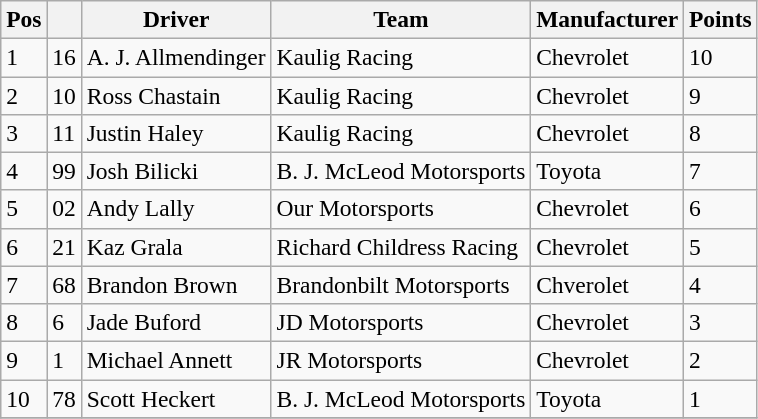<table class="wikitable" style="font-size:98%">
<tr>
<th>Pos</th>
<th></th>
<th>Driver</th>
<th>Team</th>
<th>Manufacturer</th>
<th>Points</th>
</tr>
<tr>
<td>1</td>
<td>16</td>
<td>A. J. Allmendinger</td>
<td>Kaulig Racing</td>
<td>Chevrolet</td>
<td>10</td>
</tr>
<tr>
<td>2</td>
<td>10</td>
<td>Ross Chastain</td>
<td>Kaulig Racing</td>
<td>Chevrolet</td>
<td>9</td>
</tr>
<tr>
<td>3</td>
<td>11</td>
<td>Justin Haley</td>
<td>Kaulig Racing</td>
<td>Chevrolet</td>
<td>8</td>
</tr>
<tr>
<td>4</td>
<td>99</td>
<td>Josh Bilicki</td>
<td>B. J. McLeod Motorsports</td>
<td>Toyota</td>
<td>7</td>
</tr>
<tr>
<td>5</td>
<td>02</td>
<td>Andy Lally</td>
<td>Our Motorsports</td>
<td>Chevrolet</td>
<td>6</td>
</tr>
<tr>
<td>6</td>
<td>21</td>
<td>Kaz Grala</td>
<td>Richard Childress Racing</td>
<td>Chevrolet</td>
<td>5</td>
</tr>
<tr>
<td>7</td>
<td>68</td>
<td>Brandon Brown</td>
<td>Brandonbilt Motorsports</td>
<td>Chverolet</td>
<td>4</td>
</tr>
<tr>
<td>8</td>
<td>6</td>
<td>Jade Buford</td>
<td>JD Motorsports</td>
<td>Chevrolet</td>
<td>3</td>
</tr>
<tr>
<td>9</td>
<td>1</td>
<td>Michael Annett</td>
<td>JR Motorsports</td>
<td>Chevrolet</td>
<td>2</td>
</tr>
<tr>
<td>10</td>
<td>78</td>
<td>Scott Heckert</td>
<td>B. J. McLeod Motorsports</td>
<td>Toyota</td>
<td>1</td>
</tr>
<tr>
</tr>
</table>
